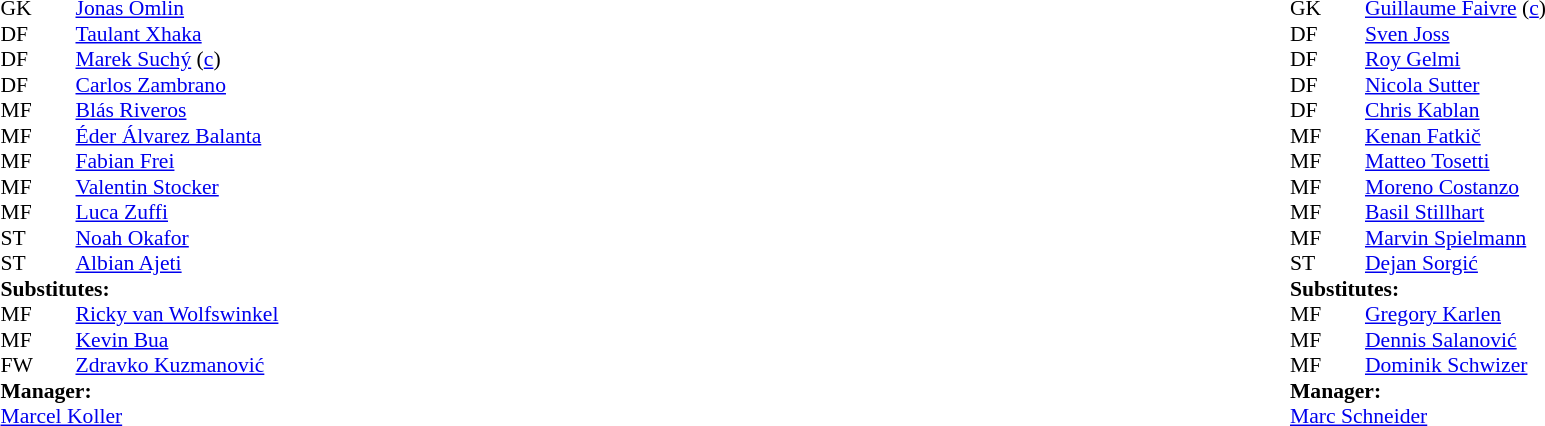<table width="100%">
<tr>
<td valign="top" width="40%"><br><table style="font-size: 90%" cellspacing="0" cellpadding="0">
<tr>
<th width="25"></th>
<th width="25"></th>
</tr>
<tr>
<td>GK</td>
<td></td>
<td> <a href='#'>Jonas Omlin</a></td>
<td></td>
<td></td>
</tr>
<tr>
<td>DF</td>
<td></td>
<td> <a href='#'>Taulant Xhaka</a></td>
<td></td>
<td></td>
</tr>
<tr>
<td>DF</td>
<td></td>
<td> <a href='#'>Marek Suchý</a> (<a href='#'>c</a>)</td>
<td></td>
<td></td>
</tr>
<tr>
<td>DF</td>
<td></td>
<td> <a href='#'>Carlos Zambrano</a></td>
<td></td>
<td></td>
</tr>
<tr>
<td>MF</td>
<td></td>
<td> <a href='#'>Blás Riveros</a></td>
<td></td>
<td></td>
</tr>
<tr>
<td>MF</td>
<td></td>
<td> <a href='#'>Éder Álvarez Balanta</a></td>
<td></td>
<td></td>
</tr>
<tr>
<td>MF</td>
<td></td>
<td> <a href='#'>Fabian Frei</a></td>
<td></td>
<td></td>
</tr>
<tr>
<td>MF</td>
<td></td>
<td> <a href='#'>Valentin Stocker</a></td>
<td></td>
<td></td>
</tr>
<tr>
<td>MF</td>
<td></td>
<td> <a href='#'>Luca Zuffi</a></td>
<td></td>
<td></td>
</tr>
<tr>
<td>ST</td>
<td></td>
<td> <a href='#'>Noah Okafor</a></td>
<td></td>
<td></td>
</tr>
<tr>
<td>ST</td>
<td></td>
<td> <a href='#'>Albian Ajeti</a></td>
<td></td>
<td></td>
</tr>
<tr>
<td colspan=4><strong>Substitutes:</strong></td>
</tr>
<tr>
<td>MF</td>
<td></td>
<td> <a href='#'>Ricky van Wolfswinkel</a></td>
<td></td>
<td></td>
</tr>
<tr>
<td>MF</td>
<td></td>
<td> <a href='#'>Kevin Bua</a></td>
<td></td>
<td></td>
</tr>
<tr>
<td>FW</td>
<td></td>
<td> <a href='#'>Zdravko Kuzmanović</a></td>
<td></td>
<td></td>
</tr>
<tr>
<td colspan=4><strong>Manager:</strong></td>
</tr>
<tr>
<td colspan="4"> <a href='#'>Marcel Koller</a></td>
</tr>
</table>
</td>
<td valign="top"></td>
<td valign="top" width="50%"><br><table style="font-size: 90%" cellspacing="0" cellpadding="0" align=center>
<tr>
<td colspan="4"></td>
</tr>
<tr>
<th width="25"></th>
<th width="25"></th>
</tr>
<tr>
<td>GK</td>
<td></td>
<td> <a href='#'>Guillaume Faivre</a> (<a href='#'>c</a>)</td>
<td></td>
<td></td>
</tr>
<tr>
<td>DF</td>
<td></td>
<td> <a href='#'>Sven Joss</a></td>
<td></td>
<td></td>
</tr>
<tr>
<td>DF</td>
<td></td>
<td> <a href='#'>Roy Gelmi</a></td>
<td></td>
<td></td>
</tr>
<tr>
<td>DF</td>
<td></td>
<td> <a href='#'>Nicola Sutter</a></td>
<td></td>
<td></td>
</tr>
<tr>
<td>DF</td>
<td></td>
<td> <a href='#'>Chris Kablan</a></td>
<td></td>
<td></td>
</tr>
<tr>
<td>MF</td>
<td></td>
<td> <a href='#'>Kenan Fatkič</a></td>
<td></td>
<td></td>
</tr>
<tr>
<td>MF</td>
<td></td>
<td> <a href='#'>Matteo Tosetti</a></td>
<td></td>
<td></td>
</tr>
<tr>
<td>MF</td>
<td></td>
<td> <a href='#'>Moreno Costanzo</a></td>
<td></td>
<td></td>
</tr>
<tr>
<td>MF</td>
<td></td>
<td> <a href='#'>Basil Stillhart</a></td>
<td></td>
<td></td>
</tr>
<tr>
<td>MF</td>
<td></td>
<td> <a href='#'>Marvin Spielmann</a></td>
<td></td>
<td></td>
</tr>
<tr>
<td>ST</td>
<td></td>
<td> <a href='#'>Dejan Sorgić</a></td>
<td></td>
<td></td>
</tr>
<tr>
<td colspan=4><strong>Substitutes:</strong></td>
</tr>
<tr>
<td>MF</td>
<td></td>
<td> <a href='#'>Gregory Karlen</a></td>
<td></td>
<td></td>
</tr>
<tr>
<td>MF</td>
<td></td>
<td> <a href='#'>Dennis Salanović</a></td>
<td></td>
<td></td>
</tr>
<tr>
<td>MF</td>
<td></td>
<td> <a href='#'>Dominik Schwizer</a></td>
<td></td>
<td></td>
</tr>
<tr>
<td colspan=4><strong>Manager:</strong></td>
</tr>
<tr>
<td colspan="4"> <a href='#'>Marc Schneider</a></td>
</tr>
</table>
</td>
</tr>
</table>
